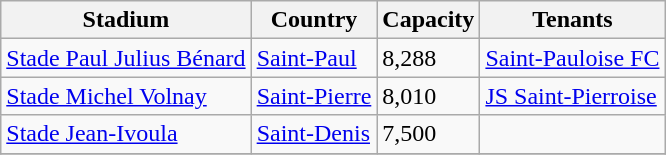<table class="wikitable sortable">
<tr>
<th>Stadium</th>
<th>Country</th>
<th>Capacity</th>
<th>Tenants</th>
</tr>
<tr>
<td><a href='#'>Stade Paul Julius Bénard</a></td>
<td><a href='#'>Saint-Paul</a></td>
<td>8,288</td>
<td><a href='#'>Saint-Pauloise FC</a></td>
</tr>
<tr>
<td><a href='#'>Stade Michel Volnay</a></td>
<td><a href='#'>Saint-Pierre</a></td>
<td>8,010</td>
<td><a href='#'>JS Saint-Pierroise</a></td>
</tr>
<tr>
<td><a href='#'>Stade Jean-Ivoula</a></td>
<td><a href='#'>Saint-Denis</a></td>
<td>7,500</td>
<td></td>
</tr>
<tr>
</tr>
</table>
